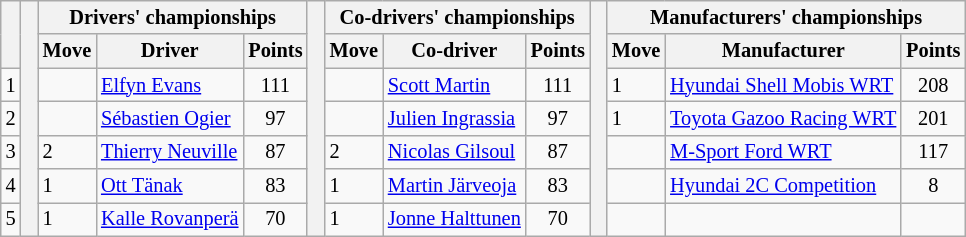<table class="wikitable" style="font-size:85%;">
<tr>
<th rowspan="2"></th>
<th rowspan="7" style="width:5px;"></th>
<th colspan="3">Drivers' championships</th>
<th rowspan="7" style="width:5px;"></th>
<th colspan="3" nowrap>Co-drivers' championships</th>
<th rowspan="7" style="width:5px;"></th>
<th colspan="3" nowrap>Manufacturers' championships</th>
</tr>
<tr>
<th>Move</th>
<th>Driver</th>
<th>Points</th>
<th>Move</th>
<th>Co-driver</th>
<th>Points</th>
<th>Move</th>
<th>Manufacturer</th>
<th>Points</th>
</tr>
<tr>
<td align="center">1</td>
<td></td>
<td><a href='#'>Elfyn Evans</a></td>
<td align="center">111</td>
<td></td>
<td><a href='#'>Scott Martin</a></td>
<td align="center">111</td>
<td> 1</td>
<td nowrap><a href='#'>Hyundai Shell Mobis WRT</a></td>
<td align="center">208</td>
</tr>
<tr>
<td align="center">2</td>
<td></td>
<td nowrap><a href='#'>Sébastien Ogier</a></td>
<td align="center">97</td>
<td></td>
<td><a href='#'>Julien Ingrassia</a></td>
<td align="center">97</td>
<td> 1</td>
<td nowrap><a href='#'>Toyota Gazoo Racing WRT</a></td>
<td align="center">201</td>
</tr>
<tr>
<td align="center">3</td>
<td> 2</td>
<td><a href='#'>Thierry Neuville</a></td>
<td align="center">87</td>
<td> 2</td>
<td><a href='#'>Nicolas Gilsoul</a></td>
<td align="center">87</td>
<td></td>
<td><a href='#'>M-Sport Ford WRT</a></td>
<td align="center">117</td>
</tr>
<tr>
<td align="center">4</td>
<td> 1</td>
<td><a href='#'>Ott Tänak</a></td>
<td align="center">83</td>
<td> 1</td>
<td><a href='#'>Martin Järveoja</a></td>
<td align="center">83</td>
<td></td>
<td><a href='#'>Hyundai 2C Competition</a></td>
<td align="center">8</td>
</tr>
<tr>
<td align="center">5</td>
<td> 1</td>
<td nowrap><a href='#'>Kalle Rovanperä</a></td>
<td align="center">70</td>
<td> 1</td>
<td nowrap><a href='#'>Jonne Halttunen</a></td>
<td align="center">70</td>
<td></td>
<td></td>
<td></td>
</tr>
</table>
